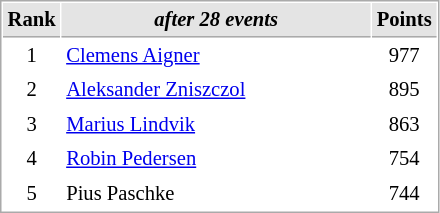<table cellspacing="1" cellpadding="3" style="border:1px solid #AAAAAA;font-size:86%">
<tr bgcolor="#E4E4E4">
<th style="border-bottom:1px solid #AAAAAA" width=10>Rank</th>
<th style="border-bottom:1px solid #AAAAAA" width=200><em>after 28 events</em></th>
<th style="border-bottom:1px solid #AAAAAA" width=20>Points</th>
</tr>
<tr>
<td align=center>1</td>
<td> <a href='#'>Clemens Aigner</a></td>
<td align=center>977</td>
</tr>
<tr>
<td align=center>2</td>
<td> <a href='#'>Aleksander Zniszczol</a></td>
<td align=center>895</td>
</tr>
<tr>
<td align=center>3</td>
<td> <a href='#'>Marius Lindvik</a></td>
<td align=center>863</td>
</tr>
<tr>
<td align=center>4</td>
<td> <a href='#'>Robin Pedersen</a></td>
<td align=center>754</td>
</tr>
<tr>
<td align=center>5</td>
<td> Pius Paschke</td>
<td align=center>744</td>
</tr>
</table>
